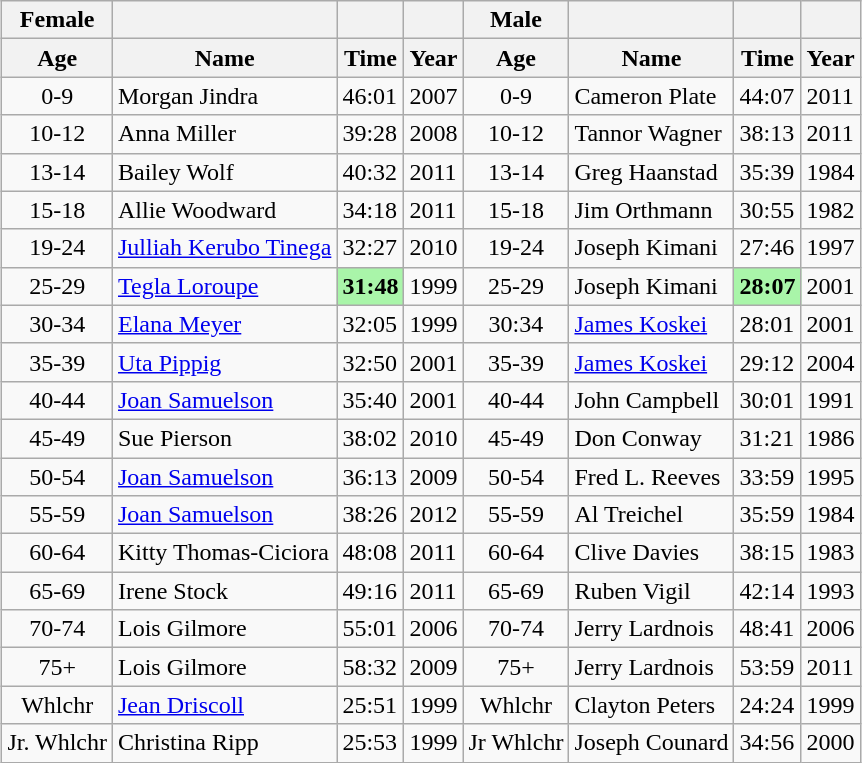<table class="wikitable" style="margin: 1em auto 1em auto">
<tr>
<th>Female</th>
<th></th>
<th></th>
<th></th>
<th>Male</th>
<th></th>
<th></th>
<th></th>
</tr>
<tr>
<th>Age</th>
<th>Name</th>
<th>Time</th>
<th>Year</th>
<th>Age</th>
<th>Name</th>
<th>Time</th>
<th>Year</th>
</tr>
<tr>
<td align=center>0-9</td>
<td>Morgan Jindra</td>
<td>46:01</td>
<td>2007</td>
<td style="text-align:center;">0-9</td>
<td>Cameron Plate</td>
<td>44:07</td>
<td>2011</td>
</tr>
<tr>
<td align=center>10-12</td>
<td>Anna Miller</td>
<td>39:28</td>
<td>2008</td>
<td align=center>10-12</td>
<td>Tannor Wagner</td>
<td>38:13</td>
<td>2011</td>
</tr>
<tr>
<td align=center>13-14</td>
<td>Bailey Wolf</td>
<td>40:32</td>
<td>2011</td>
<td align=center>13-14</td>
<td>Greg Haanstad</td>
<td>35:39</td>
<td>1984</td>
</tr>
<tr>
<td align=center>15-18</td>
<td>Allie Woodward</td>
<td>34:18</td>
<td>2011</td>
<td align=center>15-18</td>
<td>Jim Orthmann</td>
<td>30:55</td>
<td>1982</td>
</tr>
<tr>
<td align=center>19-24</td>
<td><a href='#'>Julliah Kerubo Tinega</a></td>
<td>32:27</td>
<td>2010</td>
<td align=center>19-24</td>
<td>Joseph Kimani</td>
<td>27:46</td>
<td>1997</td>
</tr>
<tr>
<td align=center>25-29</td>
<td><a href='#'>Tegla Loroupe</a></td>
<td bgcolor=#A9F5A9><strong>31:48</strong></td>
<td>1999</td>
<td align=center>25-29</td>
<td>Joseph Kimani</td>
<td bgcolor=#A9F5A9><strong>28:07</strong></td>
<td>2001</td>
</tr>
<tr>
<td align=center>30-34</td>
<td><a href='#'>Elana Meyer</a></td>
<td>32:05</td>
<td>1999</td>
<td align=center>30:34</td>
<td><a href='#'>James Koskei</a></td>
<td>28:01</td>
<td>2001</td>
</tr>
<tr>
<td align=center>35-39</td>
<td><a href='#'>Uta Pippig</a></td>
<td>32:50</td>
<td>2001</td>
<td align=center>35-39</td>
<td><a href='#'>James Koskei</a></td>
<td>29:12</td>
<td>2004</td>
</tr>
<tr>
<td align=center>40-44</td>
<td><a href='#'>Joan Samuelson</a></td>
<td>35:40</td>
<td>2001</td>
<td align=center>40-44</td>
<td>John Campbell</td>
<td>30:01</td>
<td>1991</td>
</tr>
<tr>
<td align=center>45-49</td>
<td>Sue Pierson</td>
<td>38:02</td>
<td>2010</td>
<td align=center>45-49</td>
<td>Don Conway</td>
<td>31:21</td>
<td>1986</td>
</tr>
<tr>
<td align=center>50-54</td>
<td><a href='#'>Joan Samuelson</a></td>
<td>36:13</td>
<td>2009</td>
<td align=center>50-54</td>
<td>Fred L. Reeves</td>
<td>33:59</td>
<td>1995</td>
</tr>
<tr>
<td align=center>55-59</td>
<td><a href='#'>Joan Samuelson</a></td>
<td>38:26</td>
<td>2012</td>
<td align=center>55-59</td>
<td>Al Treichel</td>
<td>35:59</td>
<td>1984</td>
</tr>
<tr>
<td align=center>60-64</td>
<td>Kitty Thomas-Ciciora</td>
<td>48:08</td>
<td>2011</td>
<td align=center>60-64</td>
<td>Clive Davies</td>
<td>38:15</td>
<td>1983</td>
</tr>
<tr>
<td align=center>65-69</td>
<td>Irene Stock</td>
<td>49:16</td>
<td>2011</td>
<td align=center>65-69</td>
<td>Ruben Vigil</td>
<td>42:14</td>
<td>1993</td>
</tr>
<tr>
<td align=center>70-74</td>
<td>Lois Gilmore</td>
<td>55:01</td>
<td>2006</td>
<td align=center>70-74</td>
<td>Jerry Lardnois</td>
<td>48:41</td>
<td>2006</td>
</tr>
<tr>
<td align=center>75+</td>
<td>Lois Gilmore</td>
<td>58:32</td>
<td>2009</td>
<td align=center>75+</td>
<td>Jerry Lardnois</td>
<td>53:59</td>
<td>2011</td>
</tr>
<tr>
<td align=center>Whlchr</td>
<td><a href='#'>Jean Driscoll</a></td>
<td>25:51</td>
<td>1999</td>
<td align=center>Whlchr</td>
<td>Clayton Peters</td>
<td>24:24</td>
<td>1999</td>
</tr>
<tr>
<td align=center>Jr. Whlchr</td>
<td>Christina Ripp</td>
<td>25:53</td>
<td>1999</td>
<td align=center>Jr Whlchr</td>
<td>Joseph Counard</td>
<td>34:56</td>
<td>2000</td>
</tr>
</table>
